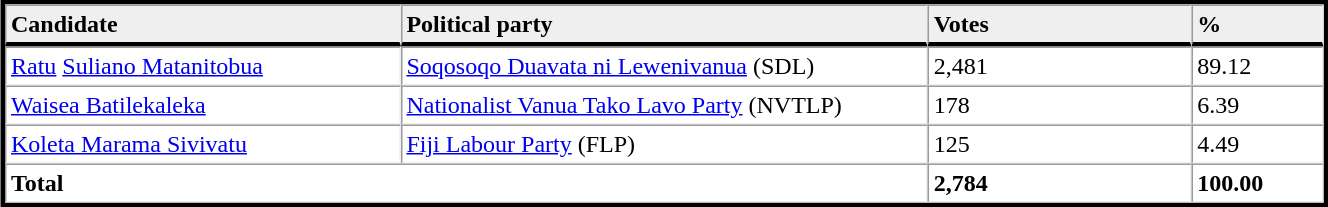<table table width="70%" border="1" align="center" cellpadding=3 cellspacing=0 style="margin:5px; border:3px solid;">
<tr>
<td td width="30%" style="border-bottom:3px solid; background:#efefef;"><strong>Candidate</strong></td>
<td td width="40%" style="border-bottom:3px solid; background:#efefef;"><strong>Political party</strong></td>
<td td width="20%" style="border-bottom:3px solid; background:#efefef;"><strong>Votes</strong></td>
<td td width="10%" style="border-bottom:3px solid; background:#efefef;"><strong>%</strong></td>
</tr>
<tr>
<td><a href='#'>Ratu</a> <a href='#'>Suliano Matanitobua</a></td>
<td><a href='#'>Soqosoqo Duavata ni Lewenivanua</a> (SDL)</td>
<td>2,481</td>
<td>89.12</td>
</tr>
<tr>
<td><a href='#'>Waisea Batilekaleka</a></td>
<td><a href='#'>Nationalist Vanua Tako Lavo Party</a> (NVTLP)</td>
<td>178</td>
<td>6.39</td>
</tr>
<tr>
<td><a href='#'>Koleta Marama Sivivatu</a></td>
<td><a href='#'>Fiji Labour Party</a> (FLP)</td>
<td>125</td>
<td>4.49</td>
</tr>
<tr>
<td colspan=2><strong>Total</strong></td>
<td><strong>2,784</strong></td>
<td><strong>100.00</strong></td>
</tr>
<tr>
</tr>
</table>
